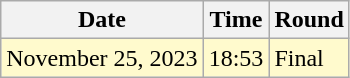<table class="wikitable">
<tr>
<th>Date</th>
<th>Time</th>
<th>Round</th>
</tr>
<tr style=background:lemonchiffon>
<td>November 25, 2023</td>
<td>18:53</td>
<td>Final</td>
</tr>
</table>
